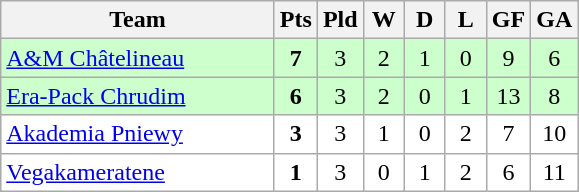<table class="wikitable" style="text-align: center;">
<tr>
<th width="175">Team</th>
<th width="20">Pts</th>
<th width="20">Pld</th>
<th width="20">W</th>
<th width="20">D</th>
<th width="20">L</th>
<th width="20">GF</th>
<th width="20">GA</th>
</tr>
<tr bgcolor=ccffcc>
<td align="left"> <a href='#'>A&M Châtelineau</a></td>
<td><strong>7</strong></td>
<td>3</td>
<td>2</td>
<td>1</td>
<td>0</td>
<td>9</td>
<td>6</td>
</tr>
<tr bgcolor=ccffcc>
<td align="left"> <a href='#'>Era-Pack Chrudim</a></td>
<td><strong>6</strong></td>
<td>3</td>
<td>2</td>
<td>0</td>
<td>1</td>
<td>13</td>
<td>8</td>
</tr>
<tr bgcolor=ffffff>
<td align="left"> <a href='#'>Akademia Pniewy</a></td>
<td><strong>3</strong></td>
<td>3</td>
<td>1</td>
<td>0</td>
<td>2</td>
<td>7</td>
<td>10</td>
</tr>
<tr bgcolor=ffffff>
<td align="left"> <a href='#'>Vegakameratene</a></td>
<td><strong>1</strong></td>
<td>3</td>
<td>0</td>
<td>1</td>
<td>2</td>
<td>6</td>
<td>11</td>
</tr>
</table>
